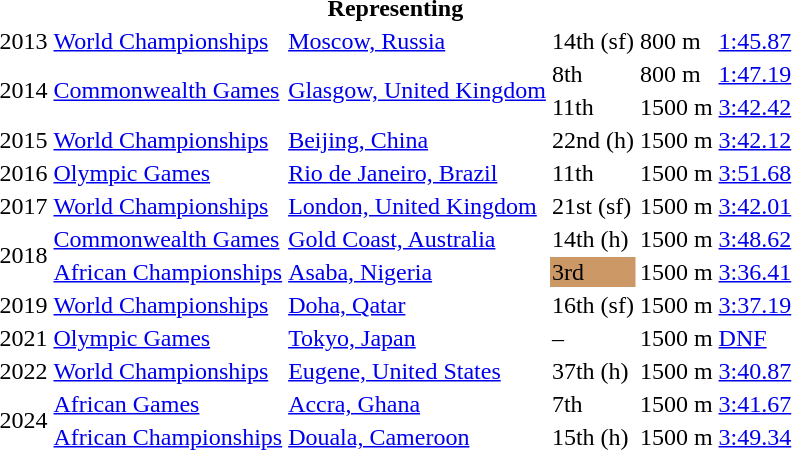<table>
<tr>
<th colspan="6">Representing </th>
</tr>
<tr>
<td>2013</td>
<td><a href='#'>World Championships</a></td>
<td><a href='#'>Moscow, Russia</a></td>
<td>14th (sf)</td>
<td>800 m</td>
<td><a href='#'>1:45.87</a></td>
</tr>
<tr>
<td rowspan=2>2014</td>
<td rowspan=2><a href='#'>Commonwealth Games</a></td>
<td rowspan=2><a href='#'>Glasgow, United Kingdom</a></td>
<td>8th</td>
<td>800 m</td>
<td><a href='#'>1:47.19</a></td>
</tr>
<tr>
<td>11th</td>
<td>1500 m</td>
<td><a href='#'>3:42.42</a></td>
</tr>
<tr>
<td>2015</td>
<td><a href='#'>World Championships</a></td>
<td><a href='#'>Beijing, China</a></td>
<td>22nd (h)</td>
<td>1500 m</td>
<td><a href='#'>3:42.12</a></td>
</tr>
<tr>
<td>2016</td>
<td><a href='#'>Olympic Games</a></td>
<td><a href='#'>Rio de Janeiro, Brazil</a></td>
<td>11th</td>
<td>1500 m</td>
<td><a href='#'>3:51.68</a></td>
</tr>
<tr>
<td>2017</td>
<td><a href='#'>World Championships</a></td>
<td><a href='#'>London, United Kingdom</a></td>
<td>21st (sf)</td>
<td>1500 m</td>
<td><a href='#'>3:42.01</a></td>
</tr>
<tr>
<td rowspan=2>2018</td>
<td><a href='#'>Commonwealth Games</a></td>
<td><a href='#'>Gold Coast, Australia</a></td>
<td>14th (h)</td>
<td>1500 m</td>
<td><a href='#'>3:48.62</a></td>
</tr>
<tr>
<td><a href='#'>African Championships</a></td>
<td><a href='#'>Asaba, Nigeria</a></td>
<td bgcolor=cc9966>3rd</td>
<td>1500 m</td>
<td><a href='#'>3:36.41</a></td>
</tr>
<tr>
<td>2019</td>
<td><a href='#'>World Championships</a></td>
<td><a href='#'>Doha, Qatar</a></td>
<td>16th (sf)</td>
<td>1500 m</td>
<td><a href='#'>3:37.19</a></td>
</tr>
<tr>
<td>2021</td>
<td><a href='#'>Olympic Games</a></td>
<td><a href='#'>Tokyo, Japan</a></td>
<td>–</td>
<td>1500 m</td>
<td><a href='#'>DNF</a></td>
</tr>
<tr>
<td>2022</td>
<td><a href='#'>World Championships</a></td>
<td><a href='#'>Eugene, United States</a></td>
<td>37th (h)</td>
<td>1500 m</td>
<td><a href='#'>3:40.87</a></td>
</tr>
<tr>
<td rowspan=2>2024</td>
<td><a href='#'>African Games</a></td>
<td><a href='#'>Accra, Ghana</a></td>
<td>7th</td>
<td>1500 m</td>
<td><a href='#'>3:41.67</a></td>
</tr>
<tr>
<td><a href='#'>African Championships</a></td>
<td><a href='#'>Douala, Cameroon</a></td>
<td>15th (h)</td>
<td>1500 m</td>
<td><a href='#'>3:49.34</a></td>
</tr>
</table>
